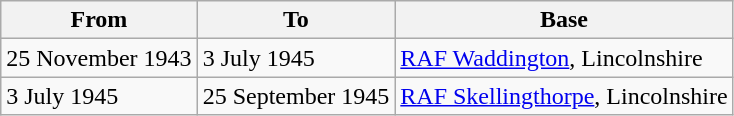<table class="wikitable">
<tr>
<th>From</th>
<th>To</th>
<th>Base</th>
</tr>
<tr>
<td>25 November 1943</td>
<td>3 July 1945</td>
<td><a href='#'>RAF Waddington</a>, Lincolnshire</td>
</tr>
<tr>
<td>3 July 1945</td>
<td>25 September 1945</td>
<td><a href='#'>RAF Skellingthorpe</a>, Lincolnshire</td>
</tr>
</table>
